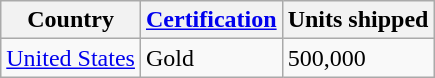<table class="wikitable">
<tr>
<th scope="col">Country</th>
<th scope="col"><a href='#'>Certification</a></th>
<th scope="col">Units shipped</th>
</tr>
<tr>
<td><a href='#'>United States</a></td>
<td>Gold</td>
<td>500,000</td>
</tr>
</table>
